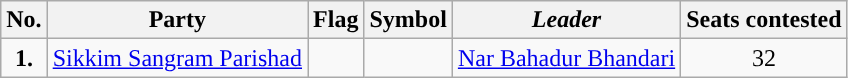<table class="wikitable">
<tr>
<th>No.</th>
<th>Party</th>
<th><strong>Flag</strong></th>
<th>Symbol</th>
<th><em>Leader</em></th>
<th>Seats contested</th>
</tr>
<tr>
<td ! style="text-align:center; background:"><strong>1.</strong></td>
<td style="text-align:center"><a href='#'>Sikkim Sangram Parishad</a></td>
<td></td>
<td></td>
<td style="text-align:center"><a href='#'>Nar Bahadur Bhandari</a></td>
<td style="text-align:center">32</td>
</tr>
</table>
